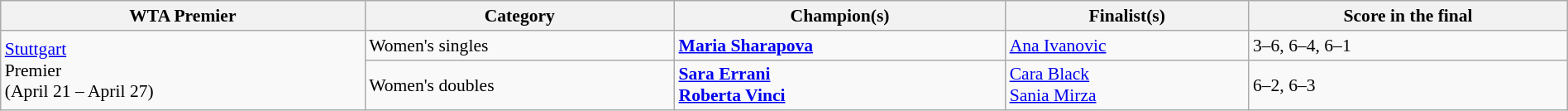<table class="wikitable"  style="font-size:90%; width:100%;">
<tr>
<th>WTA Premier</th>
<th>Category</th>
<th>Champion(s)</th>
<th>Finalist(s)</th>
<th>Score in the final</th>
</tr>
<tr>
<td rowspan="2"><a href='#'>Stuttgart</a><br>Premier<br>(April 21 – April 27)</td>
<td>Women's singles</td>
<td> <strong><a href='#'>Maria Sharapova</a></strong></td>
<td> <a href='#'>Ana Ivanovic</a></td>
<td>3–6, 6–4, 6–1</td>
</tr>
<tr>
<td>Women's doubles</td>
<td> <strong><a href='#'>Sara Errani</a></strong> <br> <strong><a href='#'>Roberta Vinci</a></strong></td>
<td> <a href='#'>Cara Black</a>  <br> <a href='#'>Sania Mirza</a></td>
<td>6–2, 6–3</td>
</tr>
</table>
